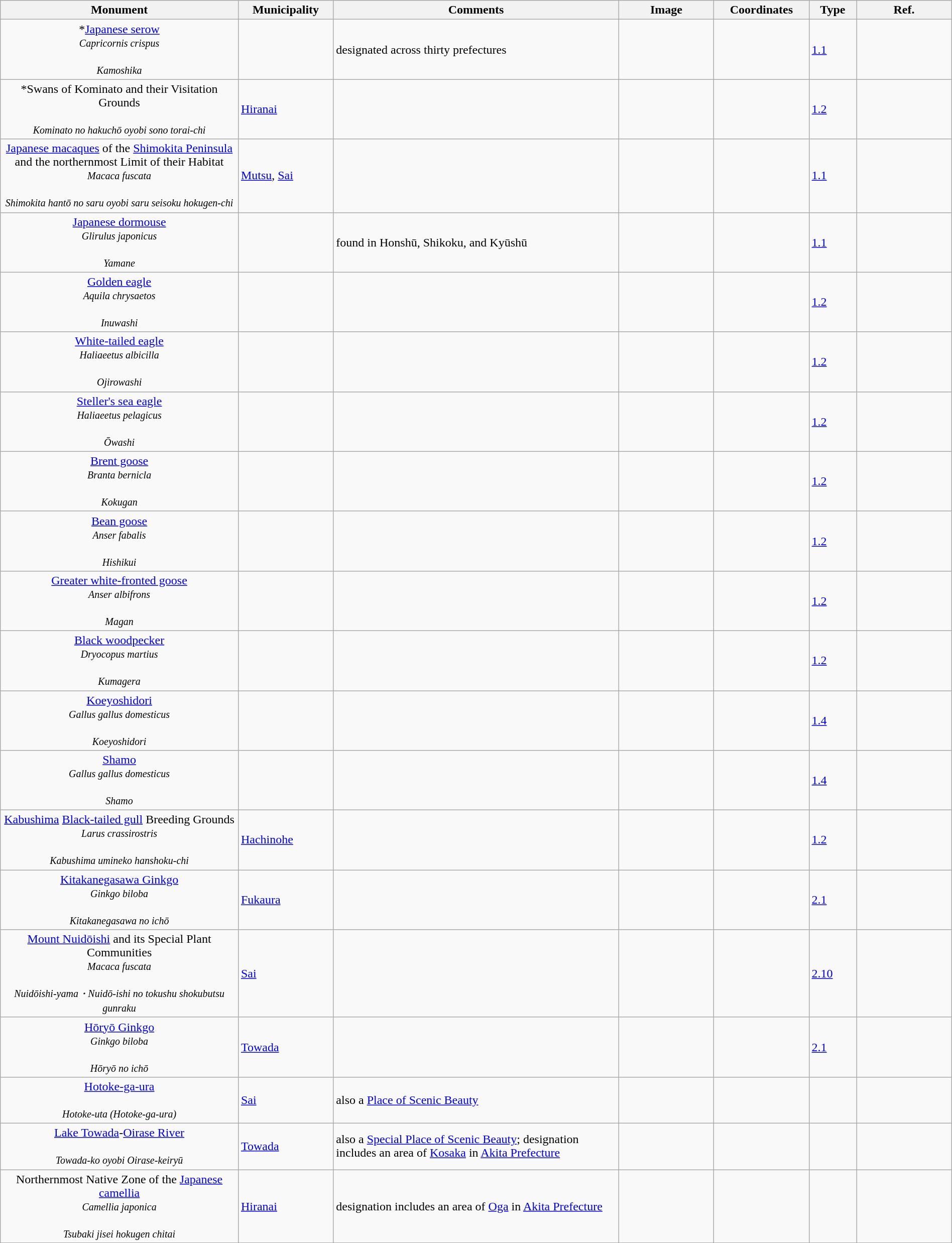<table class="wikitable sortable"  style="width:100%;">
<tr>
<th width="25%" align="left">Monument</th>
<th width="10%" align="left">Municipality</th>
<th width="30%" align="left" class="unsortable">Comments</th>
<th width="10%" align="left" class="unsortable">Image</th>
<th width="10%" align="left" class="unsortable">Coordinates</th>
<th width="5%" align="left">Type</th>
<th width="10%" align="left" class="unsortable">Ref.</th>
</tr>
<tr>
<td align="center">*<a href='#'>Japanese serow</a><br><small><em>Capricornis crispus</em></small><br><br><small><em>Kamoshika</em></small></td>
<td></td>
<td>designated across thirty prefectures</td>
<td></td>
<td></td>
<td><a href='#'>1.1</a></td>
<td></td>
</tr>
<tr>
<td align="center">*Swans of Kominato and their Visitation Grounds<br><br><small><em>Kominato no hakuchō oyobi sono torai-chi</em></small></td>
<td><a href='#'>Hiranai</a></td>
<td></td>
<td></td>
<td></td>
<td><a href='#'>1.2</a></td>
<td></td>
</tr>
<tr>
<td align="center"><a href='#'>Japanese macaques</a> of the <a href='#'>Shimokita Peninsula</a> and the northernmost Limit of their Habitat<br><small><em>Macaca fuscata</em></small><br><br><small><em>Shimokita hantō no saru oyobi saru seisoku hokugen-chi</em></small></td>
<td><a href='#'>Mutsu</a>, <a href='#'>Sai</a></td>
<td></td>
<td></td>
<td></td>
<td><a href='#'>1.1</a></td>
<td></td>
</tr>
<tr>
<td align="center"><a href='#'>Japanese dormouse</a><br><small><em>Glirulus japonicus</em></small><br><br><small><em>Yamane</em></small></td>
<td></td>
<td>found in Honshū, Shikoku, and Kyūshū</td>
<td></td>
<td></td>
<td><a href='#'>1.1</a></td>
<td></td>
</tr>
<tr>
<td align="center"><a href='#'>Golden eagle</a><br><small><em>Aquila chrysaetos</em></small><br><br><small><em>Inuwashi</em></small></td>
<td></td>
<td></td>
<td></td>
<td></td>
<td><a href='#'>1.2</a></td>
<td></td>
</tr>
<tr>
<td align="center"><a href='#'>White-tailed eagle</a><br><small><em>Haliaeetus albicilla</em></small><br><br><small><em>Ojirowashi</em></small></td>
<td></td>
<td></td>
<td></td>
<td></td>
<td><a href='#'>1.2</a></td>
<td></td>
</tr>
<tr>
<td align="center"><a href='#'>Steller's sea eagle</a><br><small><em>Haliaeetus pelagicus</em></small><br><br><small><em>Ōwashi</em></small></td>
<td></td>
<td></td>
<td></td>
<td></td>
<td><a href='#'>1.2</a></td>
<td></td>
</tr>
<tr>
<td align="center"><a href='#'>Brent goose</a><br><small><em>Branta bernicla</em></small><br><br><small><em>Kokugan</em></small></td>
<td></td>
<td></td>
<td></td>
<td></td>
<td><a href='#'>1.2</a></td>
<td></td>
</tr>
<tr>
<td align="center"><a href='#'>Bean goose</a><br><small><em>Anser fabalis</em></small><br><br><small><em>Hishikui</em></small></td>
<td></td>
<td></td>
<td></td>
<td></td>
<td><a href='#'>1.2</a></td>
<td></td>
</tr>
<tr>
<td align="center"><a href='#'>Greater white-fronted goose</a><br><small><em>Anser albifrons</em></small><br><br><small><em>Magan</em></small></td>
<td></td>
<td></td>
<td></td>
<td></td>
<td><a href='#'>1.2</a></td>
<td></td>
</tr>
<tr>
<td align="center"><a href='#'>Black woodpecker</a><br><small><em>Dryocopus martius</em></small><br><br><small><em>Kumagera</em></small></td>
<td></td>
<td></td>
<td></td>
<td></td>
<td><a href='#'>1.2</a></td>
<td></td>
</tr>
<tr>
<td align="center"><a href='#'>Koeyoshidori</a><br><small><em>Gallus gallus domesticus</em></small><br><br><small><em>Koeyoshidori</em></small></td>
<td></td>
<td></td>
<td></td>
<td></td>
<td><a href='#'>1.4</a></td>
<td></td>
</tr>
<tr>
<td align="center"><a href='#'>Shamo</a><br><small><em>Gallus gallus domesticus</em></small><br><br><small><em>Shamo</em></small></td>
<td></td>
<td></td>
<td></td>
<td></td>
<td><a href='#'>1.4</a></td>
<td></td>
</tr>
<tr>
<td align="center"><a href='#'>Kabushima</a> <a href='#'>Black-tailed gull</a> Breeding Grounds<br><small><em>Larus crassirostris</em></small><br><br><small><em>Kabushima umineko hanshoku-chi</em></small></td>
<td><a href='#'>Hachinohe</a></td>
<td></td>
<td></td>
<td></td>
<td><a href='#'>1.2</a></td>
<td></td>
</tr>
<tr>
<td align="center"><a href='#'>Kitakanegasawa Ginkgo</a><br><small><em>Ginkgo biloba</em></small><br><br><small><em>Kitakanegasawa no ichō</em></small></td>
<td><a href='#'>Fukaura</a></td>
<td></td>
<td></td>
<td></td>
<td><a href='#'>2.1</a></td>
<td></td>
</tr>
<tr>
<td align="center"><a href='#'>Mount Nuidōishi</a> and its Special Plant Communities<br><small><em>Macaca fuscata</em></small><br><br><small><em>Nuidōishi-yama・Nuidō-ishi no tokushu shokubutsu gunraku</em></small></td>
<td><a href='#'>Sai</a></td>
<td></td>
<td></td>
<td></td>
<td><a href='#'>2.10</a></td>
<td></td>
</tr>
<tr>
<td align="center"><a href='#'>Hōryō Ginkgo</a><br><small><em>Ginkgo biloba</em></small><br><br><small><em>Hōryō no ichō</em></small></td>
<td><a href='#'>Towada</a></td>
<td></td>
<td></td>
<td></td>
<td><a href='#'>2.1</a></td>
<td></td>
</tr>
<tr>
<td align="center"><a href='#'>Hotoke-ga-ura</a><br><br><small><em>Hotoke-uta (Hotoke-ga-ura)</em></small></td>
<td><a href='#'>Sai</a></td>
<td>also a <a href='#'>Place of Scenic Beauty</a></td>
<td></td>
<td></td>
<td></td>
<td></td>
</tr>
<tr>
<td align="center"><a href='#'>Lake Towada</a>-<a href='#'>Oirase River</a><br><br><small><em>Towada-ko oyobi Oirase-keiryū</em></small></td>
<td><a href='#'>Towada</a></td>
<td>also a <a href='#'>Special Place of Scenic Beauty</a>; designation includes an area of <a href='#'>Kosaka</a> in <a href='#'>Akita Prefecture</a></td>
<td></td>
<td></td>
<td></td>
<td></td>
</tr>
<tr>
<td align="center">Northernmost Native Zone of the <a href='#'>Japanese camellia</a><br><small><em>Camellia japonica</em></small><br><br><small><em>Tsubaki jisei hokugen chitai</em></small></td>
<td><a href='#'>Hiranai</a></td>
<td>designation includes an area of <a href='#'>Oga</a> in <a href='#'>Akita Prefecture</a></td>
<td></td>
<td></td>
<td></td>
<td></td>
</tr>
<tr>
</tr>
</table>
